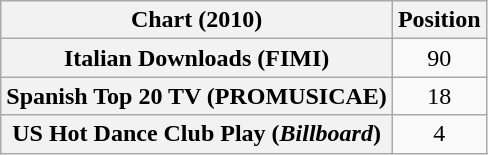<table class="wikitable sortable plainrowheaders">
<tr>
<th>Chart (2010)</th>
<th>Position</th>
</tr>
<tr>
<th scope="row">Italian Downloads (FIMI)</th>
<td style="text-align:center;">90</td>
</tr>
<tr>
<th scope="row">Spanish Top 20 TV (PROMUSICAE)</th>
<td style="text-align:center;">18</td>
</tr>
<tr>
<th scope="row">US Hot Dance Club Play (<em>Billboard</em>)</th>
<td style="text-align:center;">4</td>
</tr>
</table>
